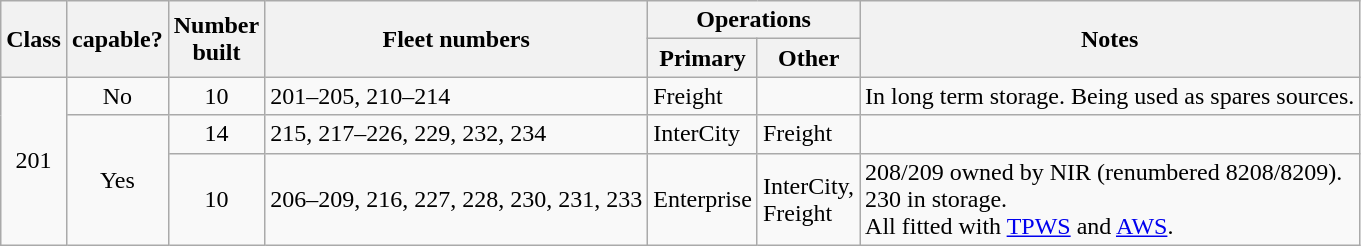<table class="wikitable">
<tr style="background:#f9f9f9;">
<th rowspan="2">Class</th>
<th rowspan="2"> capable?</th>
<th rowspan="2">Number<br>built</th>
<th rowspan="2">Fleet numbers</th>
<th colspan="2">Operations</th>
<th rowspan="2">Notes</th>
</tr>
<tr style="background:#f9f9f9;">
<th> Primary </th>
<th> Other </th>
</tr>
<tr>
<td rowspan=3 align=center>201</td>
<td align=center>No</td>
<td align=center>10</td>
<td>201–205, 210–214</td>
<td>Freight</td>
<td></td>
<td>In long term storage. Being used as spares sources.</td>
</tr>
<tr>
<td rowspan=2 align=center>Yes</td>
<td align="center">14</td>
<td>215, 217–226, 229, 232, 234</td>
<td>InterCity</td>
<td>Freight</td>
</tr>
<tr>
<td align="center">10</td>
<td>206–209, 216, 227, 228, 230, 231, 233</td>
<td>Enterprise</td>
<td>InterCity,<br>Freight</td>
<td>208/209 owned by NIR (renumbered 8208/8209).<br> 230 in storage.<br> All fitted with <a href='#'>TPWS</a> and <a href='#'>AWS</a>.</td>
</tr>
</table>
